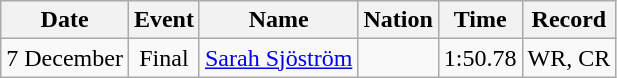<table class=wikitable style=text-align:center>
<tr>
<th>Date</th>
<th>Event</th>
<th>Name</th>
<th>Nation</th>
<th>Time</th>
<th>Record</th>
</tr>
<tr>
<td>7 December</td>
<td>Final</td>
<td align=left><a href='#'>Sarah Sjöström</a></td>
<td align=left></td>
<td>1:50.78</td>
<td>WR, CR</td>
</tr>
</table>
